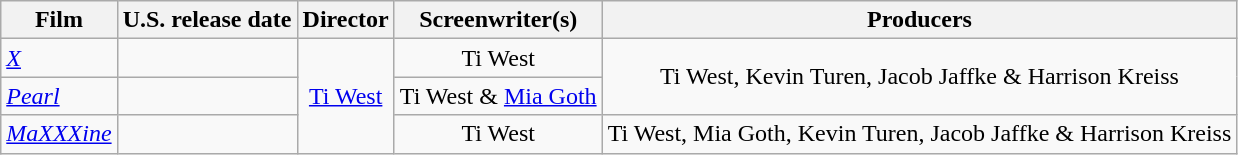<table class="wikitable plainrowheaders" style="text-align:center">
<tr>
<th>Film</th>
<th>U.S. release date</th>
<th>Director</th>
<th>Screenwriter(s)</th>
<th>Producers</th>
</tr>
<tr>
<td style="text-align:left"><em><a href='#'>X</a></em></td>
<td style="text-align:left"></td>
<td rowspan="3"><a href='#'>Ti West</a></td>
<td>Ti West</td>
<td rowspan="2">Ti West, Kevin Turen, Jacob Jaffke & Harrison Kreiss</td>
</tr>
<tr>
<td style="text-align:left"><em><a href='#'>Pearl</a></em></td>
<td style="text-align:left"></td>
<td>Ti West & <a href='#'>Mia Goth</a></td>
</tr>
<tr>
<td style="text-align:left"><em><a href='#'>MaXXXine</a></em></td>
<td style="text-align:left"></td>
<td>Ti West</td>
<td>Ti West, Mia Goth, Kevin Turen, Jacob Jaffke & Harrison Kreiss</td>
</tr>
</table>
